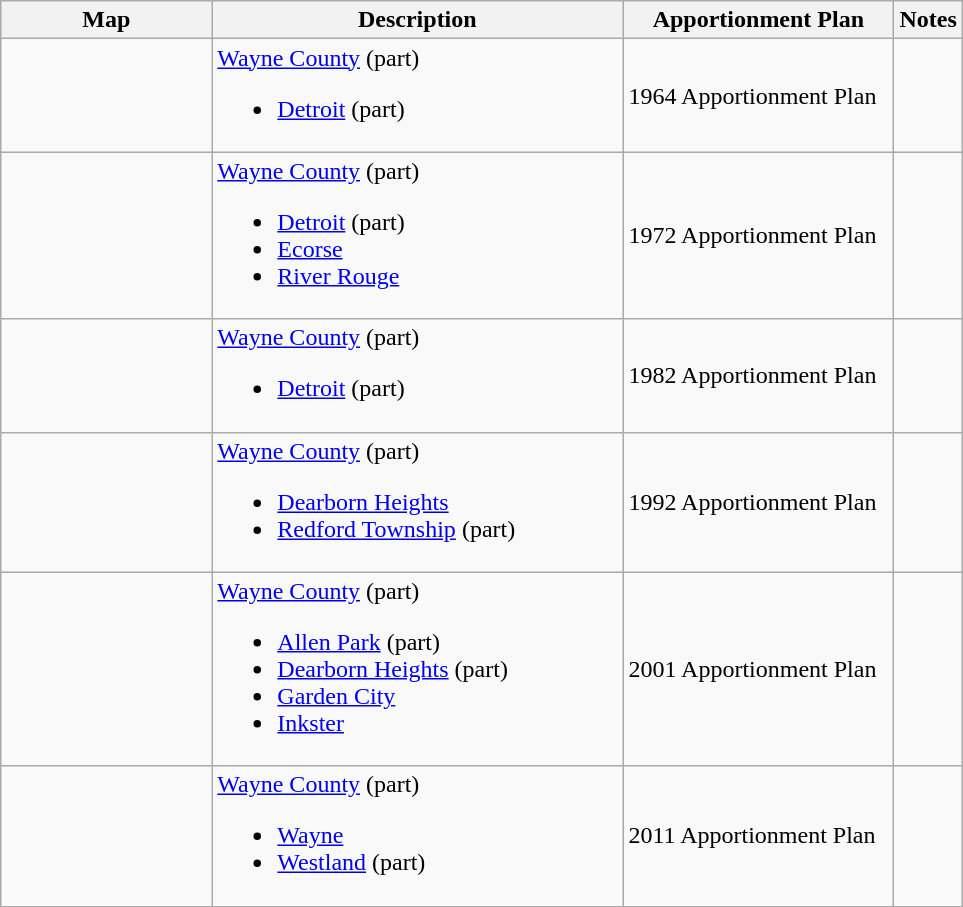<table class="wikitable sortable">
<tr>
<th style="width:100pt;">Map</th>
<th style="width:200pt;">Description</th>
<th style="width:130pt;">Apportionment Plan</th>
<th style="width:15pt;">Notes</th>
</tr>
<tr>
<td></td>
<td><a href='#'>Wayne County</a> (part)<br><ul><li><a href='#'>Detroit</a> (part)</li></ul></td>
<td>1964 Apportionment Plan</td>
<td></td>
</tr>
<tr>
<td></td>
<td><a href='#'>Wayne County</a> (part)<br><ul><li><a href='#'>Detroit</a> (part)</li><li><a href='#'>Ecorse</a></li><li><a href='#'>River Rouge</a></li></ul></td>
<td>1972 Apportionment Plan</td>
<td></td>
</tr>
<tr>
<td></td>
<td><a href='#'>Wayne County</a> (part)<br><ul><li><a href='#'>Detroit</a> (part)</li></ul></td>
<td>1982 Apportionment Plan</td>
<td></td>
</tr>
<tr>
<td></td>
<td><a href='#'>Wayne County</a> (part)<br><ul><li><a href='#'>Dearborn Heights</a></li><li><a href='#'>Redford Township</a> (part)</li></ul></td>
<td>1992 Apportionment Plan</td>
<td></td>
</tr>
<tr>
<td></td>
<td><a href='#'>Wayne County</a> (part)<br><ul><li><a href='#'>Allen Park</a> (part)</li><li><a href='#'>Dearborn Heights</a> (part)</li><li><a href='#'>Garden City</a></li><li><a href='#'>Inkster</a></li></ul></td>
<td>2001 Apportionment Plan</td>
<td></td>
</tr>
<tr>
<td></td>
<td><a href='#'>Wayne County</a> (part)<br><ul><li><a href='#'>Wayne</a></li><li><a href='#'>Westland</a> (part)</li></ul></td>
<td>2011 Apportionment Plan</td>
<td></td>
</tr>
<tr>
</tr>
</table>
